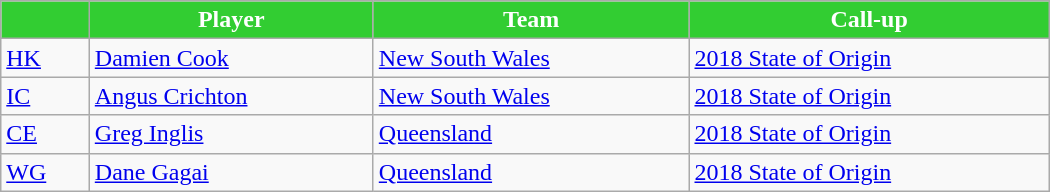<table class="wikitable" style="width:700px;">
<tr>
<th style="background:limegreen; color:white; text-align:center;"></th>
<th style="background:limegreen; color:white; text-align:center;">Player</th>
<th style="background:limegreen; color:white; text-align:center;">Team</th>
<th style="background:limegreen; color:white; text-align:center;">Call-up</th>
</tr>
<tr>
<td><a href='#'>HK</a></td>
<td><a href='#'>Damien Cook</a></td>
<td> <a href='#'>New South Wales</a></td>
<td><a href='#'>2018 State of Origin</a></td>
</tr>
<tr>
<td><a href='#'>IC</a></td>
<td><a href='#'>Angus Crichton</a></td>
<td> <a href='#'>New South Wales</a></td>
<td><a href='#'>2018 State of Origin</a></td>
</tr>
<tr>
<td><a href='#'>CE</a></td>
<td><a href='#'>Greg Inglis</a></td>
<td> <a href='#'>Queensland</a></td>
<td><a href='#'>2018 State of Origin</a></td>
</tr>
<tr>
<td><a href='#'>WG</a></td>
<td><a href='#'>Dane Gagai</a></td>
<td> <a href='#'>Queensland</a></td>
<td><a href='#'>2018 State of Origin</a></td>
</tr>
</table>
